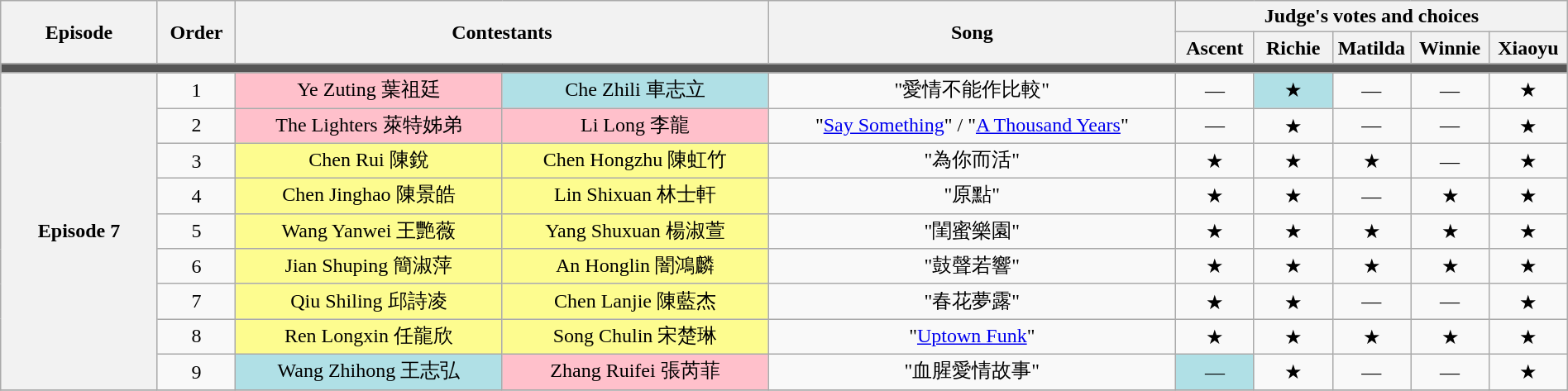<table class="wikitable" style="text-align: center; width:100%;">
<tr>
<th rowspan="2" style="width:10%;">Episode</th>
<th rowspan="2" style="width:5%;">Order</th>
<th rowspan="2" colspan=2>Contestants</th>
<th rowspan="2" style="width:26%;">Song</th>
<th scope="col" colspan="5">Judge's votes and choices</th>
</tr>
<tr>
<th style="width:5%;">Ascent</th>
<th style="width:5%;">Richie</th>
<th style="width:5%;">Matilda</th>
<th style="width:5%;">Winnie</th>
<th style="width:5%;">Xiaoyu</th>
</tr>
<tr>
<td colspan="11" style="background:#555;"></td>
</tr>
<tr>
<th rowspan="9">Episode 7<br><small></small></th>
<td>1</td>
<td style="background:pink; width:17%;">Ye Zuting 葉祖廷</td>
<td style="background:#b0e0e6; width:17%;">Che Zhili 車志立</td>
<td>"愛情不能作比較"</td>
<td>—</td>
<td style="background:#b0e0e6;">★</td>
<td>—</td>
<td>—</td>
<td>★</td>
</tr>
<tr>
<td>2</td>
<td style="background:pink;">The Lighters 萊特姊弟</td>
<td style="background:pink;">Li Long 李龍</td>
<td>"<a href='#'>Say Something</a>" / "<a href='#'>A Thousand Years</a>"</td>
<td>—</td>
<td>★</td>
<td>—</td>
<td>—</td>
<td>★</td>
</tr>
<tr>
<td>3</td>
<td style="background:#fdfc8f;">Chen Rui 陳銳</td>
<td style="background:#fdfc8f;">Chen Hongzhu 陳虹竹</td>
<td>"為你而活"</td>
<td>★</td>
<td>★</td>
<td>★</td>
<td>—</td>
<td>★</td>
</tr>
<tr>
<td>4</td>
<td style="background:#fdfc8f;">Chen Jinghao 陳景皓</td>
<td style="background:#fdfc8f;">Lin Shixuan 林士軒</td>
<td>"原點"</td>
<td>★</td>
<td>★</td>
<td>—</td>
<td>★</td>
<td>★</td>
</tr>
<tr>
<td>5</td>
<td style="background:#fdfc8f;">Wang Yanwei 王艷薇</td>
<td style="background:#fdfc8f;">Yang Shuxuan 楊淑萱</td>
<td>"閨蜜樂園"</td>
<td>★</td>
<td>★</td>
<td>★</td>
<td>★</td>
<td>★</td>
</tr>
<tr>
<td>6</td>
<td style="background:#fdfc8f;">Jian Shuping 簡淑萍</td>
<td style="background:#fdfc8f;">An Honglin 闇鴻麟</td>
<td>"鼓聲若響"</td>
<td>★</td>
<td>★</td>
<td>★</td>
<td>★</td>
<td>★</td>
</tr>
<tr>
<td>7</td>
<td style="background:#fdfc8f;">Qiu Shiling 邱詩凌</td>
<td style="background:#fdfc8f;">Chen Lanjie 陳藍杰</td>
<td>"春花夢露"</td>
<td>★</td>
<td>★</td>
<td>—</td>
<td>—</td>
<td>★</td>
</tr>
<tr>
<td>8</td>
<td style="background:#fdfc8f;">Ren Longxin 任龍欣</td>
<td style="background:#fdfc8f;">Song Chulin 宋楚琳</td>
<td>"<a href='#'>Uptown Funk</a>"</td>
<td>★</td>
<td>★</td>
<td>★</td>
<td>★</td>
<td>★</td>
</tr>
<tr>
<td>9</td>
<td style="background:#b0e0e6;">Wang Zhihong 王志弘</td>
<td style="background:pink;">Zhang Ruifei 張芮菲</td>
<td>"血腥愛情故事"</td>
<td style="background:#b0e0e6;">—</td>
<td>★</td>
<td>—</td>
<td>—</td>
<td>★</td>
</tr>
<tr>
</tr>
</table>
